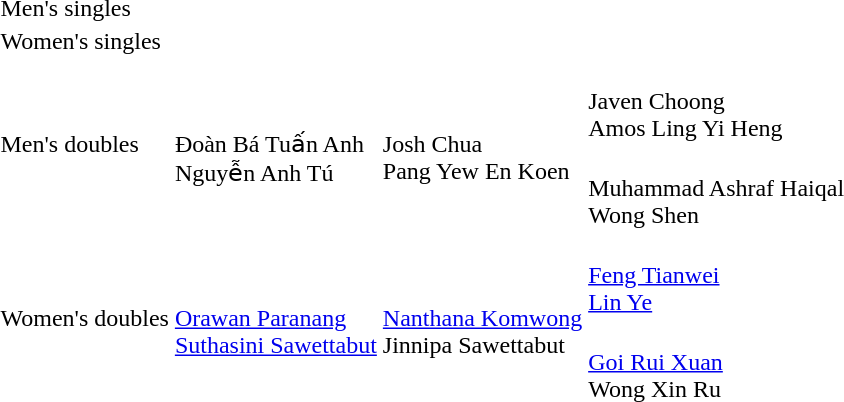<table>
<tr>
<td rowspan=2>Men's singles<br></td>
<td rowspan=2></td>
<td rowspan=2></td>
<td></td>
</tr>
<tr>
<td></td>
</tr>
<tr>
<td rowspan=2>Women's singles<br></td>
<td rowspan=2></td>
<td rowspan=2></td>
<td></td>
</tr>
<tr>
<td></td>
</tr>
<tr>
<td rowspan=2>Men's doubles<br></td>
<td rowspan=2><br>Đoàn Bá Tuấn Anh<br>Nguyễn Anh Tú</td>
<td rowspan=2><br>Josh Chua<br>Pang Yew En Koen</td>
<td><br>Javen Choong<br>Amos Ling Yi Heng</td>
</tr>
<tr>
<td><br>Muhammad Ashraf Haiqal<br>Wong Shen</td>
</tr>
<tr>
<td rowspan=2>Women's doubles<br></td>
<td rowspan=2><br><a href='#'>Orawan Paranang</a><br><a href='#'>Suthasini Sawettabut</a></td>
<td rowspan=2><br><a href='#'>Nanthana Komwong</a><br>Jinnipa Sawettabut</td>
<td><br><a href='#'>Feng Tianwei</a><br><a href='#'>Lin Ye</a></td>
</tr>
<tr>
<td><br><a href='#'>Goi Rui Xuan</a><br>Wong Xin Ru</td>
</tr>
<tr>
</tr>
</table>
